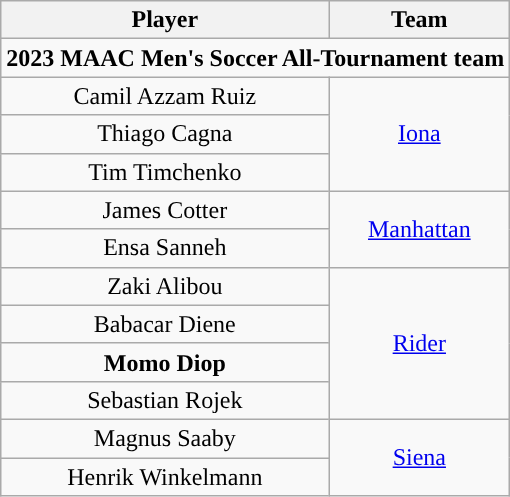<table class="wikitable" style="white-space:nowrap; text-align: center;">
<tr>
<th>Player</th>
<th>Team</th>
</tr>
<tr>
<td colspan="2"><strong>2023 MAAC Men's Soccer All-Tournament team</strong></td>
</tr>
<tr>
<td>Camil Azzam Ruiz</td>
<td rowspan=3><a href='#'>Iona</a></td>
</tr>
<tr>
<td>Thiago Cagna</td>
</tr>
<tr>
<td>Tim Timchenko</td>
</tr>
<tr>
<td>James Cotter</td>
<td rowspan=2><a href='#'>Manhattan</a></td>
</tr>
<tr>
<td>Ensa Sanneh</td>
</tr>
<tr>
<td>Zaki Alibou</td>
<td rowspan=4><a href='#'>Rider</a></td>
</tr>
<tr>
<td>Babacar Diene</td>
</tr>
<tr>
<td><strong>Momo Diop</strong></td>
</tr>
<tr>
<td>Sebastian Rojek</td>
</tr>
<tr>
<td>Magnus Saaby</td>
<td rowspan=2><a href='#'>Siena</a></td>
</tr>
<tr>
<td>Henrik Winkelmann</td>
</tr>
</table>
